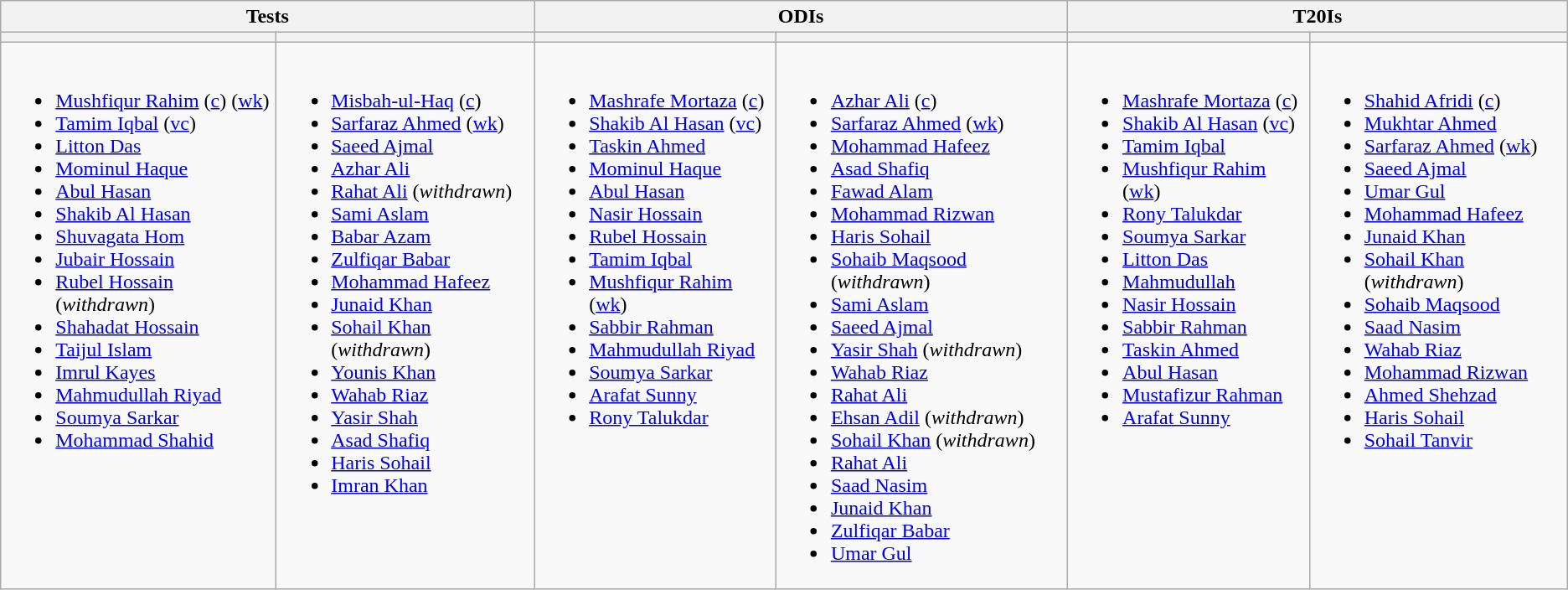<table class="wikitable">
<tr>
<th colspan=2>Tests</th>
<th colspan=2>ODIs</th>
<th colspan=2>T20Is</th>
</tr>
<tr>
<th></th>
<th></th>
<th></th>
<th></th>
<th></th>
<th></th>
</tr>
<tr style="vertical-align:top">
<td><br><ul><li><a href='#'>Mushfiqur Rahim</a> (<a href='#'>c</a>) (<a href='#'>wk</a>)</li><li><a href='#'>Tamim Iqbal</a> (<a href='#'>vc</a>)</li><li><a href='#'>Litton Das</a></li><li><a href='#'>Mominul Haque</a></li><li><a href='#'>Abul Hasan</a></li><li><a href='#'>Shakib Al Hasan</a></li><li><a href='#'>Shuvagata Hom</a></li><li><a href='#'>Jubair Hossain</a></li><li><a href='#'>Rubel Hossain</a> (<em>withdrawn</em>)</li><li><a href='#'>Shahadat Hossain</a></li><li><a href='#'>Taijul Islam</a></li><li><a href='#'>Imrul Kayes</a></li><li><a href='#'>Mahmudullah Riyad</a></li><li><a href='#'>Soumya Sarkar</a></li><li><a href='#'>Mohammad Shahid</a></li></ul></td>
<td><br><ul><li><a href='#'>Misbah-ul-Haq</a> (<a href='#'>c</a>)</li><li><a href='#'>Sarfaraz Ahmed</a> (<a href='#'>wk</a>)</li><li><a href='#'>Saeed Ajmal</a></li><li><a href='#'>Azhar Ali</a></li><li><a href='#'>Rahat Ali</a> (<em>withdrawn</em>)</li><li><a href='#'>Sami Aslam</a></li><li><a href='#'>Babar Azam</a></li><li><a href='#'>Zulfiqar Babar</a></li><li><a href='#'>Mohammad Hafeez</a></li><li><a href='#'>Junaid Khan</a></li><li><a href='#'>Sohail Khan</a> (<em>withdrawn</em>)</li><li><a href='#'>Younis Khan</a></li><li><a href='#'>Wahab Riaz</a></li><li><a href='#'>Yasir Shah</a></li><li><a href='#'>Asad Shafiq</a></li><li><a href='#'>Haris Sohail</a></li><li><a href='#'>Imran Khan</a></li></ul></td>
<td><br><ul><li><a href='#'>Mashrafe Mortaza</a> (<a href='#'>c</a>)</li><li><a href='#'>Shakib Al Hasan</a> (<a href='#'>vc</a>)</li><li><a href='#'>Taskin Ahmed</a></li><li><a href='#'>Mominul Haque</a></li><li><a href='#'>Abul Hasan</a></li><li><a href='#'>Nasir Hossain</a></li><li><a href='#'>Rubel Hossain</a></li><li><a href='#'>Tamim Iqbal</a></li><li><a href='#'>Mushfiqur Rahim</a> (<a href='#'>wk</a>)</li><li><a href='#'>Sabbir Rahman</a></li><li><a href='#'>Mahmudullah Riyad</a></li><li><a href='#'>Soumya Sarkar</a></li><li><a href='#'>Arafat Sunny</a></li><li><a href='#'>Rony Talukdar</a></li></ul></td>
<td><br><ul><li><a href='#'>Azhar Ali</a> (<a href='#'>c</a>)</li><li><a href='#'>Sarfaraz Ahmed</a> (<a href='#'>wk</a>)</li><li><a href='#'>Mohammad Hafeez</a></li><li><a href='#'>Asad Shafiq</a></li><li><a href='#'>Fawad Alam</a></li><li><a href='#'>Mohammad Rizwan</a></li><li><a href='#'>Haris Sohail</a></li><li><a href='#'>Sohaib Maqsood</a> (<em>withdrawn</em>)</li><li><a href='#'>Sami Aslam</a></li><li><a href='#'>Saeed Ajmal</a></li><li><a href='#'>Yasir Shah</a> (<em>withdrawn</em>)</li><li><a href='#'>Wahab Riaz</a></li><li><a href='#'>Rahat Ali</a></li><li><a href='#'>Ehsan Adil</a> (<em>withdrawn</em>)</li><li><a href='#'>Sohail Khan</a> (<em>withdrawn</em>)</li><li><a href='#'>Rahat Ali</a></li><li><a href='#'>Saad Nasim</a></li><li><a href='#'>Junaid Khan</a></li><li><a href='#'>Zulfiqar Babar</a></li><li><a href='#'>Umar Gul</a></li></ul></td>
<td><br><ul><li><a href='#'>Mashrafe Mortaza</a> (<a href='#'>c</a>)</li><li><a href='#'>Shakib Al Hasan</a> (<a href='#'>vc</a>)</li><li><a href='#'>Tamim Iqbal</a></li><li><a href='#'>Mushfiqur Rahim</a> (<a href='#'>wk</a>)</li><li><a href='#'>Rony Talukdar</a></li><li><a href='#'>Soumya Sarkar</a></li><li><a href='#'>Litton Das</a></li><li><a href='#'>Mahmudullah</a></li><li><a href='#'>Nasir Hossain</a></li><li><a href='#'>Sabbir Rahman</a></li><li><a href='#'>Taskin Ahmed</a></li><li><a href='#'>Abul Hasan</a></li><li><a href='#'>Mustafizur Rahman</a></li><li><a href='#'>Arafat Sunny</a></li></ul></td>
<td><br><ul><li><a href='#'>Shahid Afridi</a> (<a href='#'>c</a>)</li><li><a href='#'>Mukhtar Ahmed</a></li><li><a href='#'>Sarfaraz Ahmed</a> (<a href='#'>wk</a>)</li><li><a href='#'>Saeed Ajmal</a></li><li><a href='#'>Umar Gul</a></li><li><a href='#'>Mohammad Hafeez</a></li><li><a href='#'>Junaid Khan</a></li><li><a href='#'>Sohail Khan</a> (<em>withdrawn</em>)</li><li><a href='#'>Sohaib Maqsood</a></li><li><a href='#'>Saad Nasim</a></li><li><a href='#'>Wahab Riaz</a></li><li><a href='#'>Mohammad Rizwan</a></li><li><a href='#'>Ahmed Shehzad</a></li><li><a href='#'>Haris Sohail</a></li><li><a href='#'>Sohail Tanvir</a></li></ul></td>
</tr>
</table>
